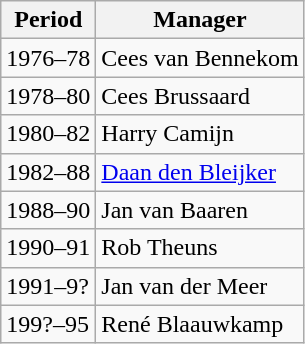<table class="wikitable">
<tr>
<th>Period</th>
<th>Manager</th>
</tr>
<tr>
<td>1976–78</td>
<td> Cees van Bennekom</td>
</tr>
<tr>
<td>1978–80</td>
<td> Cees Brussaard</td>
</tr>
<tr>
<td>1980–82</td>
<td> Harry Camijn</td>
</tr>
<tr>
<td>1982–88</td>
<td> <a href='#'>Daan den Bleijker</a></td>
</tr>
<tr>
<td>1988–90</td>
<td> Jan van Baaren</td>
</tr>
<tr>
<td>1990–91</td>
<td> Rob Theuns</td>
</tr>
<tr>
<td>1991–9?</td>
<td> Jan van der Meer</td>
</tr>
<tr>
<td>199?–95</td>
<td> René Blaauwkamp</td>
</tr>
</table>
